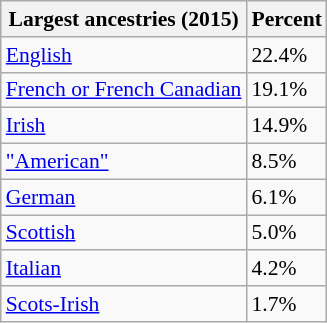<table class="wikitable sortable collapsible" style="font-size: 90%;">
<tr>
<th>Largest ancestries (2015)</th>
<th>Percent</th>
</tr>
<tr>
<td><a href='#'>English</a> </td>
<td>22.4%</td>
</tr>
<tr>
<td><a href='#'>French or French Canadian</a>  </td>
<td>19.1%</td>
</tr>
<tr>
<td><a href='#'>Irish</a> </td>
<td>14.9%</td>
</tr>
<tr>
<td><a href='#'>"American"</a> </td>
<td>8.5%</td>
</tr>
<tr>
<td><a href='#'>German</a> </td>
<td>6.1%</td>
</tr>
<tr>
<td><a href='#'>Scottish</a> </td>
<td>5.0%</td>
</tr>
<tr>
<td><a href='#'>Italian</a> </td>
<td>4.2%</td>
</tr>
<tr>
<td><a href='#'>Scots-Irish</a> </td>
<td>1.7%</td>
</tr>
</table>
